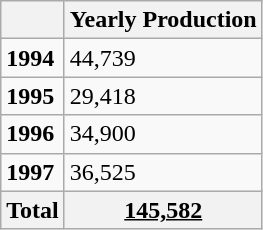<table class="wikitable">
<tr>
<th></th>
<th>Yearly Production</th>
</tr>
<tr>
<td><strong>1994</strong></td>
<td>44,739</td>
</tr>
<tr>
<td><strong>1995</strong></td>
<td>29,418</td>
</tr>
<tr>
<td><strong>1996</strong></td>
<td>34,900</td>
</tr>
<tr>
<td><strong>1997</strong></td>
<td>36,525</td>
</tr>
<tr>
<th>Total</th>
<th><u>145,582</u></th>
</tr>
</table>
